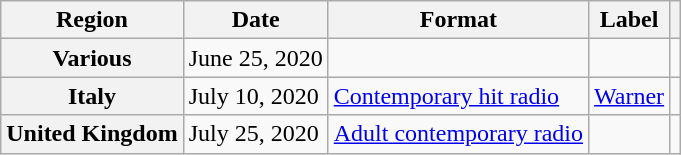<table class="wikitable plainrowheaders">
<tr>
<th scope="col">Region</th>
<th scope="col">Date</th>
<th scope="col">Format</th>
<th scope="col">Label</th>
<th scope="col"></th>
</tr>
<tr>
<th scope="row">Various</th>
<td>June 25, 2020</td>
<td></td>
<td></td>
<td style="text-align:center;"></td>
</tr>
<tr>
<th scope="row">Italy</th>
<td>July 10, 2020</td>
<td><a href='#'>Contemporary hit radio</a></td>
<td><a href='#'>Warner</a></td>
<td style="text-align:center;"></td>
</tr>
<tr>
<th scope="row">United Kingdom</th>
<td>July 25, 2020</td>
<td><a href='#'>Adult contemporary radio</a></td>
<td></td>
<td></td>
</tr>
</table>
